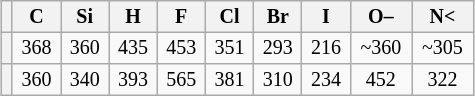<table class="wikitable" style="float:right; margin-top:0; margin-left:1em; text-align:center; font-size:10pt; line-height:11pt; width:25%;">
<tr>
<th></th>
<th>C</th>
<th>Si</th>
<th>H</th>
<th>F</th>
<th>Cl</th>
<th>Br</th>
<th>I</th>
<th>O–</th>
<th>N<</th>
</tr>
<tr>
<th></th>
<td>368</td>
<td>360</td>
<td>435</td>
<td>453</td>
<td>351</td>
<td>293</td>
<td>216</td>
<td>~360</td>
<td>~305</td>
</tr>
<tr>
<th></th>
<td>360</td>
<td>340</td>
<td>393</td>
<td>565</td>
<td>381</td>
<td>310</td>
<td>234</td>
<td>452</td>
<td>322</td>
</tr>
</table>
